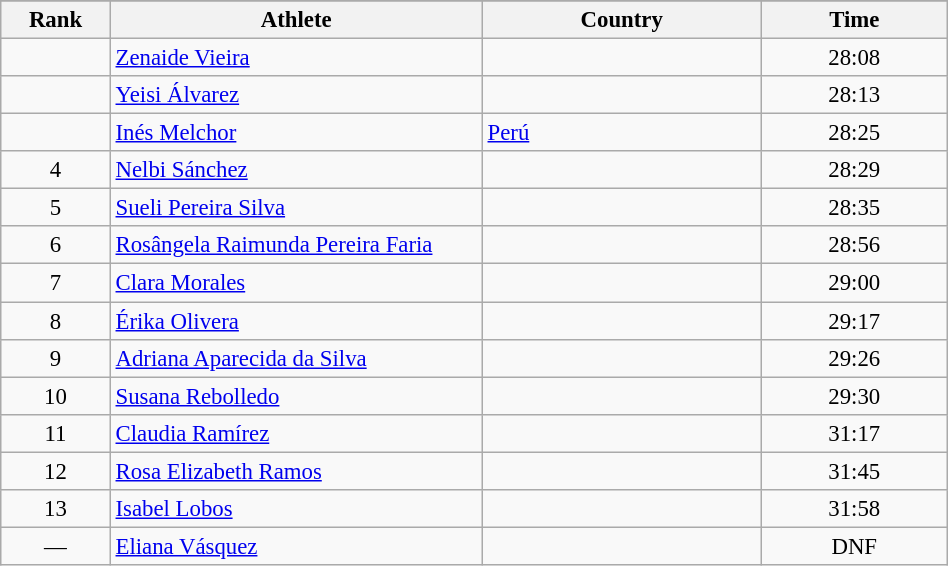<table class="wikitable sortable" style=" text-align:center; font-size:95%;" width="50%">
<tr>
</tr>
<tr>
<th width=5%>Rank</th>
<th width=20%>Athlete</th>
<th width=15%>Country</th>
<th width=10%>Time</th>
</tr>
<tr>
<td align=center></td>
<td align=left><a href='#'>Zenaide Vieira</a></td>
<td align=left></td>
<td>28:08</td>
</tr>
<tr>
<td align=center></td>
<td align=left><a href='#'>Yeisi Álvarez</a></td>
<td align=left></td>
<td>28:13</td>
</tr>
<tr>
<td align=center></td>
<td align=left><a href='#'>Inés Melchor</a></td>
<td align=left> <a href='#'>Perú</a></td>
<td>28:25</td>
</tr>
<tr>
<td align=center>4</td>
<td align=left><a href='#'>Nelbi Sánchez</a></td>
<td align=left></td>
<td>28:29</td>
</tr>
<tr>
<td align=center>5</td>
<td align=left><a href='#'>Sueli Pereira Silva</a></td>
<td align=left></td>
<td>28:35</td>
</tr>
<tr>
<td align=center>6</td>
<td align=left><a href='#'>Rosângela Raimunda Pereira Faria</a></td>
<td align=left></td>
<td>28:56</td>
</tr>
<tr>
<td align=center>7</td>
<td align=left><a href='#'>Clara Morales</a></td>
<td align=left></td>
<td>29:00</td>
</tr>
<tr>
<td align=center>8</td>
<td align=left><a href='#'>Érika Olivera</a></td>
<td align=left></td>
<td>29:17</td>
</tr>
<tr>
<td align=center>9</td>
<td align=left><a href='#'>Adriana Aparecida da Silva</a></td>
<td align=left></td>
<td>29:26</td>
</tr>
<tr>
<td align=center>10</td>
<td align=left><a href='#'>Susana Rebolledo</a></td>
<td align=left></td>
<td>29:30</td>
</tr>
<tr>
<td align=center>11</td>
<td align=left><a href='#'>Claudia Ramírez</a></td>
<td align=left></td>
<td>31:17</td>
</tr>
<tr>
<td align=center>12</td>
<td align=left><a href='#'>Rosa Elizabeth Ramos</a></td>
<td align=left></td>
<td>31:45</td>
</tr>
<tr>
<td align=center>13</td>
<td align=left><a href='#'>Isabel Lobos</a></td>
<td align=left></td>
<td>31:58</td>
</tr>
<tr>
<td align=center>—</td>
<td align=left><a href='#'>Eliana Vásquez</a></td>
<td align=left></td>
<td>DNF</td>
</tr>
</table>
